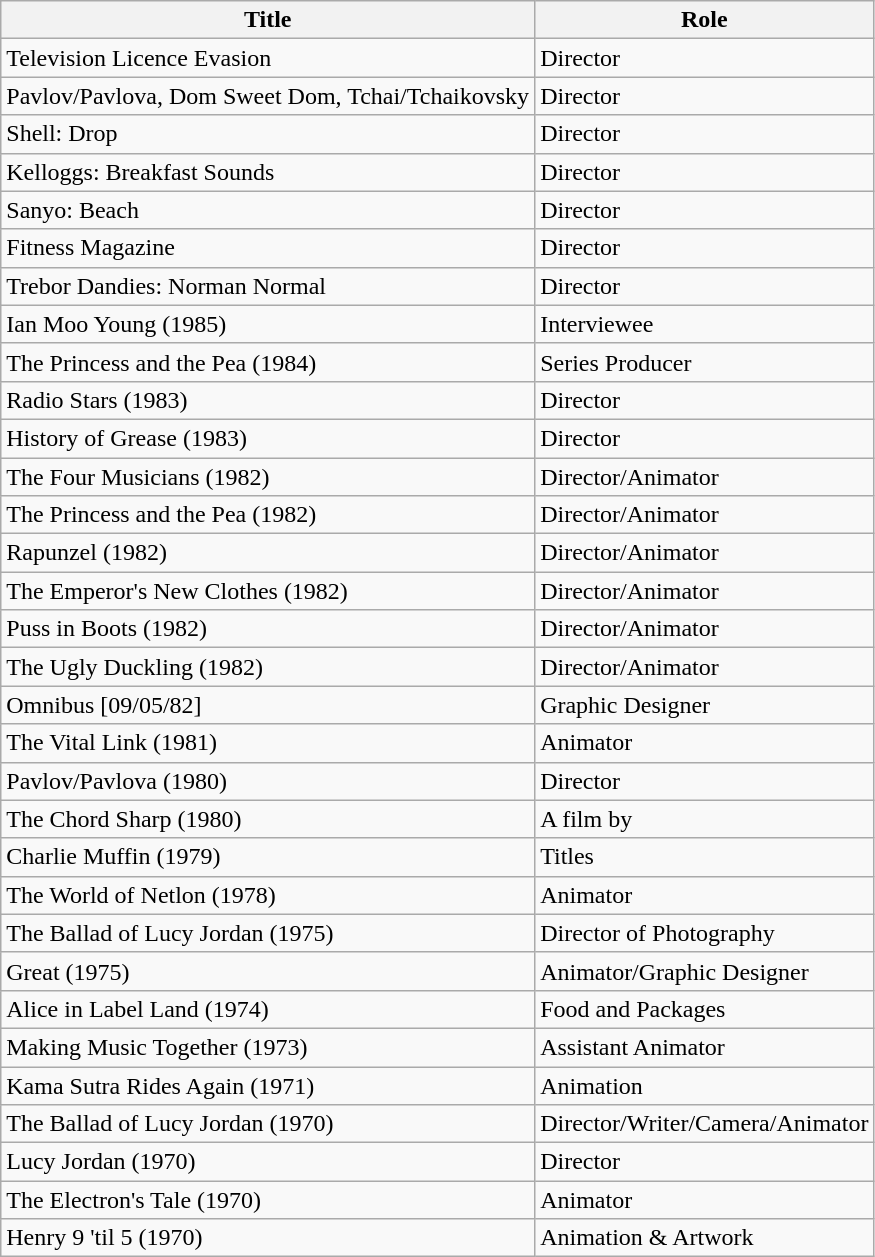<table class="wikitable sortable" border="1">
<tr>
<th>Title</th>
<th>Role</th>
</tr>
<tr>
<td>Television Licence Evasion</td>
<td>Director</td>
</tr>
<tr>
<td>Pavlov/Pavlova, Dom Sweet Dom, Tchai/Tchaikovsky</td>
<td>Director</td>
</tr>
<tr>
<td>Shell: Drop</td>
<td>Director</td>
</tr>
<tr>
<td>Kelloggs: Breakfast Sounds</td>
<td>Director</td>
</tr>
<tr>
<td>Sanyo: Beach</td>
<td>Director</td>
</tr>
<tr>
<td>Fitness Magazine</td>
<td>Director</td>
</tr>
<tr>
<td>Trebor Dandies: Norman Normal</td>
<td>Director</td>
</tr>
<tr>
<td>Ian Moo Young (1985)</td>
<td>Interviewee</td>
</tr>
<tr>
<td>The Princess and the Pea (1984)</td>
<td>Series Producer</td>
</tr>
<tr>
<td>Radio Stars (1983)</td>
<td>Director</td>
</tr>
<tr>
<td>History of Grease (1983)</td>
<td>Director</td>
</tr>
<tr>
<td>The Four Musicians (1982)</td>
<td>Director/Animator</td>
</tr>
<tr>
<td>The Princess and the Pea (1982)</td>
<td>Director/Animator</td>
</tr>
<tr>
<td>Rapunzel (1982)</td>
<td>Director/Animator</td>
</tr>
<tr>
<td>The Emperor's New Clothes (1982)</td>
<td>Director/Animator</td>
</tr>
<tr>
<td>Puss in Boots (1982)</td>
<td>Director/Animator</td>
</tr>
<tr>
<td>The Ugly Duckling (1982)</td>
<td>Director/Animator</td>
</tr>
<tr>
<td>Omnibus [09/05/82]</td>
<td>Graphic Designer</td>
</tr>
<tr>
<td>The Vital Link (1981)</td>
<td>Animator</td>
</tr>
<tr>
<td>Pavlov/Pavlova (1980)</td>
<td>Director</td>
</tr>
<tr>
<td>The Chord Sharp (1980)</td>
<td>A film by</td>
</tr>
<tr>
<td>Charlie Muffin (1979)</td>
<td>Titles</td>
</tr>
<tr>
<td>The World of Netlon (1978)</td>
<td>Animator</td>
</tr>
<tr>
<td>The Ballad of Lucy Jordan (1975)</td>
<td>Director of Photography</td>
</tr>
<tr>
<td>Great (1975)</td>
<td>Animator/Graphic Designer</td>
</tr>
<tr>
<td>Alice in Label Land (1974)</td>
<td>Food and Packages</td>
</tr>
<tr>
<td>Making Music Together (1973)</td>
<td>Assistant Animator</td>
</tr>
<tr>
<td>Kama Sutra Rides Again (1971)</td>
<td>Animation</td>
</tr>
<tr>
<td>The Ballad of Lucy Jordan (1970)</td>
<td>Director/Writer/Camera/Animator</td>
</tr>
<tr>
<td>Lucy Jordan (1970)</td>
<td>Director</td>
</tr>
<tr>
<td>The Electron's Tale (1970)</td>
<td>Animator</td>
</tr>
<tr>
<td>Henry 9 'til 5 (1970)</td>
<td>Animation & Artwork</td>
</tr>
</table>
